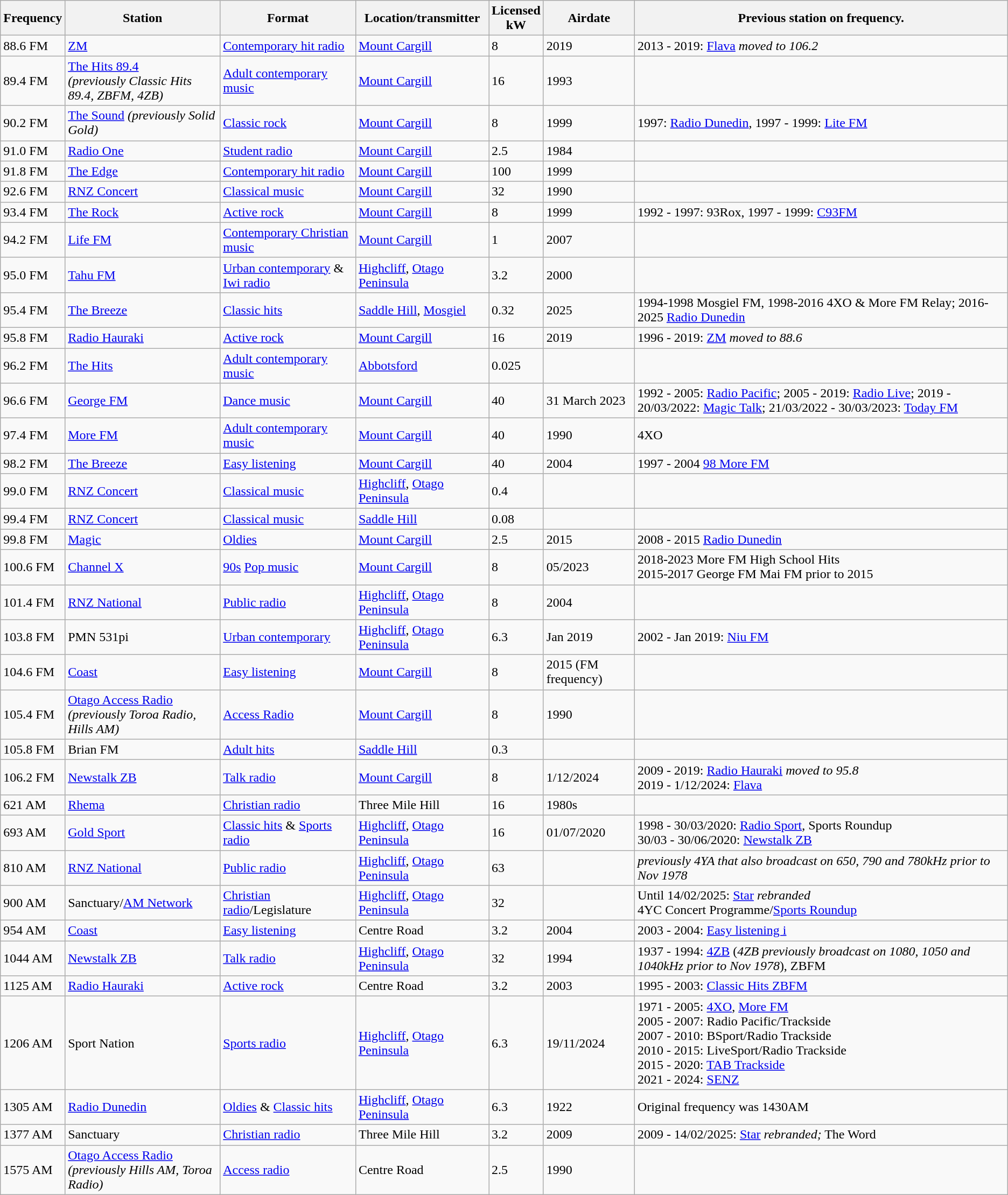<table class="wikitable sortable defaultleft col5right">
<tr>
<th>Frequency<br></th>
<th>Station</th>
<th>Format</th>
<th>Location/transmitter</th>
<th>Licensed<br>kW</th>
<th>Airdate</th>
<th>Previous station on frequency.</th>
</tr>
<tr>
<td>88.6 FM</td>
<td><a href='#'>ZM</a></td>
<td><a href='#'>Contemporary hit radio</a></td>
<td><a href='#'>Mount Cargill</a></td>
<td>8</td>
<td>2019</td>
<td>2013 - 2019: <a href='#'>Flava</a> <em>moved to 106.2</em></td>
</tr>
<tr>
<td>89.4 FM</td>
<td><a href='#'>The Hits 89.4</a> <br><em>(previously Classic Hits 89.4, ZBFM, 4ZB)</em></td>
<td><a href='#'>Adult contemporary music</a></td>
<td><a href='#'>Mount Cargill</a></td>
<td>16</td>
<td>1993</td>
<td></td>
</tr>
<tr>
<td>90.2 FM</td>
<td><a href='#'>The Sound</a> <em>(previously Solid Gold)</em></td>
<td><a href='#'>Classic rock</a></td>
<td><a href='#'>Mount Cargill</a></td>
<td>8</td>
<td>1999</td>
<td>1997: <a href='#'>Radio Dunedin</a>, 1997 - 1999: <a href='#'>Lite FM</a></td>
</tr>
<tr>
<td>91.0 FM</td>
<td><a href='#'>Radio One</a></td>
<td><a href='#'>Student radio</a></td>
<td><a href='#'>Mount Cargill</a></td>
<td>2.5</td>
<td>1984</td>
<td></td>
</tr>
<tr>
<td>91.8 FM</td>
<td><a href='#'>The Edge</a></td>
<td><a href='#'>Contemporary hit radio</a></td>
<td><a href='#'>Mount Cargill</a></td>
<td>100</td>
<td>1999</td>
<td></td>
</tr>
<tr>
<td>92.6 FM</td>
<td><a href='#'>RNZ Concert</a></td>
<td><a href='#'>Classical music</a></td>
<td><a href='#'>Mount Cargill</a></td>
<td>32</td>
<td>1990</td>
<td></td>
</tr>
<tr>
<td>93.4 FM</td>
<td><a href='#'>The Rock</a></td>
<td><a href='#'>Active rock</a></td>
<td><a href='#'>Mount Cargill</a></td>
<td>8</td>
<td>1999</td>
<td>1992 - 1997: 93Rox, 1997 - 1999: <a href='#'>C93FM</a></td>
</tr>
<tr>
<td>94.2 FM</td>
<td><a href='#'>Life FM</a></td>
<td><a href='#'>Contemporary Christian music</a></td>
<td><a href='#'>Mount Cargill</a></td>
<td>1</td>
<td>2007</td>
<td></td>
</tr>
<tr>
<td>95.0 FM</td>
<td><a href='#'>Tahu FM</a></td>
<td><a href='#'>Urban contemporary</a> & <a href='#'>Iwi radio</a></td>
<td><a href='#'>Highcliff</a>, <a href='#'>Otago Peninsula</a></td>
<td>3.2</td>
<td>2000</td>
<td></td>
</tr>
<tr>
<td>95.4 FM</td>
<td><a href='#'>The Breeze</a></td>
<td><a href='#'>Classic hits</a></td>
<td><a href='#'>Saddle Hill</a>, <a href='#'>Mosgiel</a></td>
<td>0.32</td>
<td>2025</td>
<td>1994-1998 Mosgiel FM, 1998-2016 4XO & More FM Relay; 2016-2025 <a href='#'>Radio Dunedin</a></td>
</tr>
<tr>
<td>95.8 FM</td>
<td><a href='#'>Radio Hauraki</a></td>
<td><a href='#'>Active rock</a></td>
<td><a href='#'>Mount Cargill</a></td>
<td>16</td>
<td>2019</td>
<td>1996 - 2019: <a href='#'>ZM</a> <em>moved to 88.6</em></td>
</tr>
<tr>
<td>96.2 FM</td>
<td><a href='#'>The Hits</a></td>
<td><a href='#'>Adult contemporary music</a></td>
<td><a href='#'>Abbotsford</a></td>
<td>0.025</td>
<td></td>
<td></td>
</tr>
<tr>
<td>96.6 FM</td>
<td><a href='#'>George FM</a></td>
<td><a href='#'>Dance music</a></td>
<td><a href='#'>Mount Cargill</a></td>
<td>40</td>
<td>31 March 2023</td>
<td>1992 - 2005: <a href='#'>Radio Pacific</a>; 2005 - 2019: <a href='#'>Radio Live</a>; 2019 - 20/03/2022: <a href='#'>Magic Talk</a>; 21/03/2022 - 30/03/2023: <a href='#'>Today FM</a></td>
</tr>
<tr>
<td>97.4 FM</td>
<td><a href='#'>More FM</a></td>
<td><a href='#'>Adult contemporary music</a></td>
<td><a href='#'>Mount Cargill</a></td>
<td>40</td>
<td>1990</td>
<td>4XO</td>
</tr>
<tr>
<td>98.2 FM</td>
<td><a href='#'>The Breeze</a></td>
<td><a href='#'>Easy listening</a></td>
<td><a href='#'>Mount Cargill</a></td>
<td>40</td>
<td>2004</td>
<td>1997 - 2004 <a href='#'>98 More FM</a></td>
</tr>
<tr>
<td>99.0 FM</td>
<td><a href='#'>RNZ Concert</a></td>
<td><a href='#'>Classical music</a></td>
<td><a href='#'>Highcliff</a>, <a href='#'>Otago Peninsula</a></td>
<td>0.4</td>
<td></td>
<td></td>
</tr>
<tr>
<td>99.4 FM</td>
<td><a href='#'>RNZ Concert</a></td>
<td><a href='#'>Classical music</a></td>
<td><a href='#'>Saddle Hill</a></td>
<td>0.08</td>
<td></td>
<td></td>
</tr>
<tr>
<td>99.8 FM</td>
<td><a href='#'>Magic</a></td>
<td><a href='#'>Oldies</a></td>
<td><a href='#'>Mount Cargill</a></td>
<td>2.5</td>
<td>2015</td>
<td>2008 - 2015 <a href='#'>Radio Dunedin</a></td>
</tr>
<tr>
<td>100.6 FM</td>
<td><a href='#'>Channel X</a></td>
<td><a href='#'>90s</a> <a href='#'>Pop music</a></td>
<td><a href='#'>Mount Cargill</a></td>
<td>8</td>
<td>05/2023</td>
<td>2018-2023 More FM High School Hits<br>2015-2017 George FM
Mai FM prior to 2015</td>
</tr>
<tr>
<td>101.4 FM</td>
<td><a href='#'>RNZ National</a></td>
<td><a href='#'>Public radio</a></td>
<td><a href='#'>Highcliff</a>, <a href='#'>Otago Peninsula</a></td>
<td>8</td>
<td>2004</td>
<td></td>
</tr>
<tr>
<td>103.8 FM</td>
<td>PMN 531pi</td>
<td><a href='#'>Urban contemporary</a></td>
<td><a href='#'>Highcliff</a>, <a href='#'>Otago Peninsula</a></td>
<td>6.3</td>
<td>Jan 2019</td>
<td>2002 - Jan 2019: <a href='#'>Niu FM</a></td>
</tr>
<tr>
<td>104.6 FM</td>
<td><a href='#'>Coast</a></td>
<td><a href='#'>Easy listening</a></td>
<td><a href='#'>Mount Cargill</a></td>
<td>8</td>
<td>2015 (FM frequency)</td>
<td></td>
</tr>
<tr>
<td>105.4 FM</td>
<td><a href='#'>Otago Access Radio</a> <br><em>(previously Toroa Radio, Hills AM)</em></td>
<td><a href='#'>Access Radio</a></td>
<td><a href='#'>Mount Cargill</a></td>
<td>8</td>
<td>1990</td>
<td></td>
</tr>
<tr>
<td>105.8 FM</td>
<td>Brian FM</td>
<td><a href='#'>Adult hits</a></td>
<td><a href='#'>Saddle Hill</a></td>
<td>0.3</td>
<td></td>
<td></td>
</tr>
<tr>
<td>106.2 FM</td>
<td><a href='#'>Newstalk ZB</a></td>
<td><a href='#'>Talk radio</a></td>
<td><a href='#'>Mount Cargill</a></td>
<td>8</td>
<td>1/12/2024</td>
<td>2009 - 2019: <a href='#'>Radio Hauraki</a> <em>moved to 95.8</em> <br> 2019 - 1/12/2024: <a href='#'>Flava</a></td>
</tr>
<tr>
<td>621 AM</td>
<td><a href='#'>Rhema</a></td>
<td><a href='#'>Christian radio</a></td>
<td>Three Mile Hill</td>
<td>16</td>
<td>1980s</td>
<td></td>
</tr>
<tr>
<td>693 AM</td>
<td><a href='#'>Gold Sport</a></td>
<td><a href='#'>Classic hits</a> & <a href='#'>Sports radio</a></td>
<td><a href='#'>Highcliff</a>, <a href='#'>Otago Peninsula</a></td>
<td>16</td>
<td>01/07/2020</td>
<td>1998 - 30/03/2020: <a href='#'>Radio Sport</a>, Sports Roundup <br> 30/03 - 30/06/2020: <a href='#'>Newstalk ZB</a></td>
</tr>
<tr>
<td>810 AM</td>
<td><a href='#'>RNZ National</a></td>
<td><a href='#'>Public radio</a></td>
<td><a href='#'>Highcliff</a>, <a href='#'>Otago Peninsula</a></td>
<td>63</td>
<td></td>
<td><em>previously 4YA that also broadcast on 650, 790 and 780kHz prior to Nov 1978</em></td>
</tr>
<tr>
<td>900 AM</td>
<td>Sanctuary/<a href='#'>AM Network</a></td>
<td><a href='#'>Christian radio</a>/Legislature</td>
<td><a href='#'>Highcliff</a>, <a href='#'>Otago Peninsula</a></td>
<td>32</td>
<td></td>
<td>Until 14/02/2025: <a href='#'>Star</a> <em>rebranded</em><br>4YC Concert Programme/<a href='#'>Sports Roundup</a></td>
</tr>
<tr>
<td>954 AM</td>
<td><a href='#'>Coast</a></td>
<td><a href='#'>Easy listening</a></td>
<td>Centre Road</td>
<td>3.2</td>
<td>2004</td>
<td>2003 - 2004: <a href='#'>Easy listening i</a></td>
</tr>
<tr>
<td>1044 AM</td>
<td><a href='#'>Newstalk ZB</a></td>
<td><a href='#'>Talk radio</a></td>
<td><a href='#'>Highcliff</a>, <a href='#'>Otago Peninsula</a></td>
<td>32</td>
<td>1994</td>
<td>1937 - 1994: <a href='#'>4ZB</a> (<em>4ZB previously broadcast on 1080, 1050 and 1040kHz prior to Nov 1978</em>), ZBFM</td>
</tr>
<tr>
<td>1125 AM</td>
<td><a href='#'>Radio Hauraki</a></td>
<td><a href='#'>Active rock</a></td>
<td>Centre Road</td>
<td>3.2</td>
<td>2003</td>
<td>1995 - 2003: <a href='#'>Classic Hits ZBFM</a></td>
</tr>
<tr>
<td>1206 AM</td>
<td>Sport Nation</td>
<td><a href='#'>Sports radio</a></td>
<td><a href='#'>Highcliff</a>, <a href='#'>Otago Peninsula</a></td>
<td>6.3</td>
<td>19/11/2024</td>
<td>1971 - 2005: <a href='#'>4XO</a>, <a href='#'>More FM</a> <br> 2005 - 2007: Radio Pacific/Trackside <br> 2007 - 2010: BSport/Radio Trackside <br> 2010 - 2015: LiveSport/Radio Trackside <br> 2015 - 2020: <a href='#'>TAB Trackside</a> <br> 2021 - 2024: <a href='#'>SENZ</a></td>
</tr>
<tr>
<td>1305 AM</td>
<td><a href='#'>Radio Dunedin</a></td>
<td><a href='#'>Oldies</a> & <a href='#'>Classic hits</a></td>
<td><a href='#'>Highcliff</a>, <a href='#'>Otago Peninsula</a></td>
<td>6.3</td>
<td>1922</td>
<td>Original frequency was 1430AM</td>
</tr>
<tr>
<td>1377 AM</td>
<td>Sanctuary</td>
<td><a href='#'>Christian radio</a></td>
<td>Three Mile Hill</td>
<td>3.2</td>
<td>2009</td>
<td>2009 - 14/02/2025: <a href='#'>Star</a> <em>rebranded;</em> The Word</td>
</tr>
<tr>
<td>1575 AM</td>
<td><a href='#'>Otago Access Radio</a> <br><em>(previously Hills AM, Toroa Radio)</em></td>
<td><a href='#'>Access radio</a></td>
<td>Centre Road</td>
<td>2.5</td>
<td>1990</td>
<td></td>
</tr>
</table>
